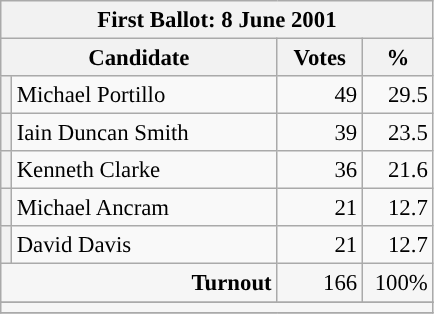<table class="wikitable" style="font-size: 95%;">
<tr>
<th colspan="4">First Ballot: 8 June 2001</th>
</tr>
<tr>
<th colspan="2" style="width: 170px">Candidate</th>
<th style="width: 50px">Votes</th>
<th style="width: 40px">%</th>
</tr>
<tr>
<th style="background-color: "></th>
<td style="width: 170px">Michael Portillo</td>
<td align="right">49</td>
<td align="right">29.5</td>
</tr>
<tr>
<th style="background-color: "></th>
<td style="width: 170px">Iain Duncan Smith</td>
<td align="right">39</td>
<td align="right">23.5</td>
</tr>
<tr>
<th style="background-color: "></th>
<td style="width: 170px">Kenneth Clarke</td>
<td align="right">36</td>
<td align="right">21.6</td>
</tr>
<tr>
<th style="background-color: "></th>
<td style="width: 170px">Michael Ancram</td>
<td align="right">21</td>
<td align="right">12.7</td>
</tr>
<tr>
<th style="background-color: "></th>
<td style="width: 170px">David Davis</td>
<td align="right">21</td>
<td align="right">12.7</td>
</tr>
<tr style="background-color:#F6F6F6">
<td colspan="2" align="right"><strong>Turnout</strong></td>
<td align="right">166</td>
<td align="right">100%</td>
</tr>
<tr>
</tr>
<tr style="background-color:#F6F6F6">
<td colspan="4"></td>
</tr>
<tr>
</tr>
</table>
